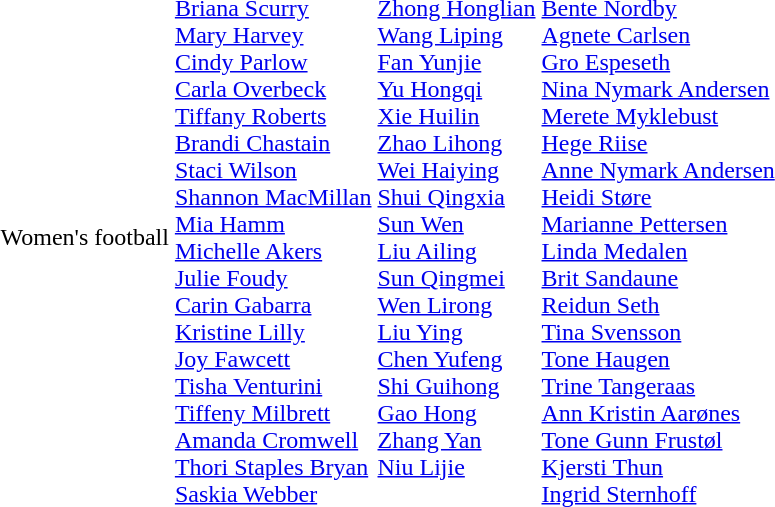<table>
<tr>
<td>Women's football</td>
<td valign=top><br><a href='#'>Briana Scurry</a><br><a href='#'>Mary Harvey</a><br><a href='#'>Cindy Parlow</a><br><a href='#'>Carla Overbeck</a><br><a href='#'>Tiffany Roberts</a><br><a href='#'>Brandi Chastain</a><br><a href='#'>Staci Wilson</a><br><a href='#'>Shannon MacMillan</a><br><a href='#'>Mia Hamm</a><br><a href='#'>Michelle Akers</a><br><a href='#'>Julie Foudy</a><br><a href='#'>Carin Gabarra</a><br><a href='#'>Kristine Lilly</a><br><a href='#'>Joy Fawcett</a><br><a href='#'>Tisha Venturini</a><br><a href='#'>Tiffeny Milbrett</a><br><a href='#'>Amanda Cromwell</a><br><a href='#'>Thori Staples Bryan</a><br><a href='#'>Saskia Webber</a></td>
<td valign=top><br><a href='#'>Zhong Honglian</a><br><a href='#'>Wang Liping</a><br><a href='#'>Fan Yunjie</a><br><a href='#'>Yu Hongqi</a><br><a href='#'>Xie Huilin</a><br><a href='#'>Zhao Lihong</a><br><a href='#'>Wei Haiying</a><br><a href='#'>Shui Qingxia</a><br><a href='#'>Sun Wen</a><br><a href='#'>Liu Ailing</a><br><a href='#'>Sun Qingmei</a><br><a href='#'>Wen Lirong</a><br><a href='#'>Liu Ying</a><br><a href='#'>Chen Yufeng</a><br><a href='#'>Shi Guihong</a><br><a href='#'>Gao Hong</a><br><a href='#'>Zhang Yan</a><br><a href='#'>Niu Lijie</a></td>
<td valign=top><br><a href='#'>Bente Nordby</a><br><a href='#'>Agnete Carlsen</a><br><a href='#'>Gro Espeseth</a><br><a href='#'>Nina Nymark Andersen</a><br><a href='#'>Merete Myklebust</a><br><a href='#'>Hege Riise</a><br><a href='#'>Anne Nymark Andersen</a><br><a href='#'>Heidi Støre</a><br><a href='#'>Marianne Pettersen</a><br><a href='#'>Linda Medalen</a><br><a href='#'>Brit Sandaune</a><br><a href='#'>Reidun Seth</a><br><a href='#'>Tina Svensson</a><br><a href='#'>Tone Haugen</a><br><a href='#'>Trine Tangeraas</a><br><a href='#'>Ann Kristin Aarønes</a><br><a href='#'>Tone Gunn Frustøl</a><br><a href='#'>Kjersti Thun</a><br><a href='#'>Ingrid Sternhoff</a></td>
</tr>
</table>
